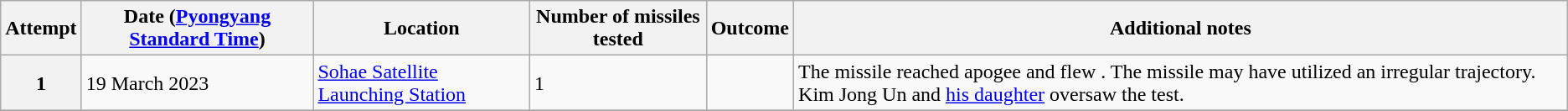<table class="wikitable">
<tr>
<th scope="col">Attempt</th>
<th scope="col">Date (<a href='#'>Pyongyang Standard Time</a>)</th>
<th scope="col">Location</th>
<th scope="col">Number of missiles tested</th>
<th scope="col">Outcome</th>
<th scope="col">Additional notes</th>
</tr>
<tr>
<th scope="row">1</th>
<td>19 March 2023</td>
<td><a href='#'>Sohae Satellite Launching Station</a></td>
<td>1</td>
<td></td>
<td>The missile reached  apogee and flew . The missile may have utilized an irregular trajectory. Kim Jong Un and <a href='#'>his daughter</a> oversaw the test.</td>
</tr>
<tr>
</tr>
</table>
